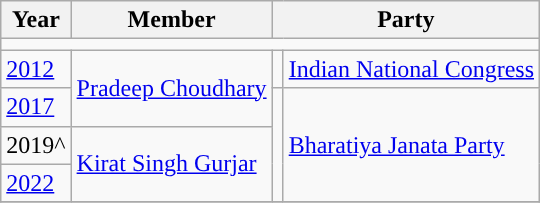<table class="wikitable">
<tr>
<th>Year</th>
<th>Member</th>
<th colspan="2">Party</th>
</tr>
<tr>
<td colspan="4"></td>
</tr>
<tr>
<td><a href='#'>2012</a></td>
<td rowspan="2"><a href='#'>Pradeep Choudhary</a></td>
<td style="background-color: "></td>
<td><a href='#'>Indian National Congress</a></td>
</tr>
<tr>
<td><a href='#'>2017</a></td>
<td rowspan="3" style="background-color: "></td>
<td rowspan="3"><a href='#'>Bharatiya Janata Party</a></td>
</tr>
<tr>
<td>2019^</td>
<td rowspan="2"><a href='#'>Kirat Singh Gurjar</a></td>
</tr>
<tr>
<td><a href='#'>2022</a></td>
</tr>
<tr>
</tr>
</table>
